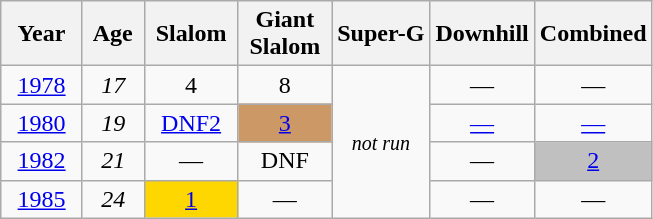<table class=wikitable style="text-align:center">
<tr>
<th>  Year  </th>
<th> Age </th>
<th> Slalom </th>
<th> Giant <br> Slalom </th>
<th>Super-G</th>
<th>Downhill</th>
<th>Combined</th>
</tr>
<tr>
<td><a href='#'>1978</a></td>
<td><em>17</em></td>
<td>4</td>
<td>8</td>
<td rowspan=4><small><em>not run</em></small></td>
<td>—</td>
<td>—</td>
</tr>
<tr>
<td><a href='#'>1980</a></td>
<td><em>19</em></td>
<td><a href='#'>DNF2</a></td>
<td style="background:#c96;"><a href='#'>3</a></td>
<td><a href='#'>—</a></td>
<td><a href='#'>—</a></td>
</tr>
<tr>
<td><a href='#'>1982</a></td>
<td><em>21</em></td>
<td>—</td>
<td>DNF</td>
<td>—</td>
<td style="background:silver;"><a href='#'>2</a></td>
</tr>
<tr>
<td><a href='#'>1985</a></td>
<td><em>24</em></td>
<td style="background:gold;"><a href='#'>1</a></td>
<td>—</td>
<td>—</td>
<td>—</td>
</tr>
</table>
